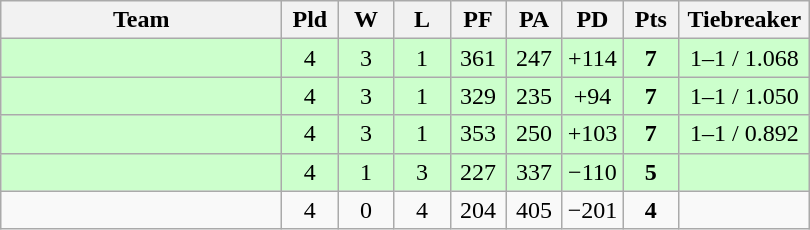<table class=wikitable style="text-align:center">
<tr>
<th width=180>Team</th>
<th width=30>Pld</th>
<th width=30>W</th>
<th width=30>L</th>
<th width=30>PF</th>
<th width=30>PA</th>
<th width=30>PD</th>
<th width=30>Pts</th>
<th width=80>Tiebreaker</th>
</tr>
<tr align=center bgcolor="#ccffcc">
<td align=left></td>
<td>4</td>
<td>3</td>
<td>1</td>
<td>361</td>
<td>247</td>
<td>+114</td>
<td><strong>7</strong></td>
<td>1–1 / 1.068</td>
</tr>
<tr align=center bgcolor="#ccffcc">
<td align=left></td>
<td>4</td>
<td>3</td>
<td>1</td>
<td>329</td>
<td>235</td>
<td>+94</td>
<td><strong>7</strong></td>
<td>1–1 / 1.050</td>
</tr>
<tr align=center bgcolor="#ccffcc">
<td align=left></td>
<td>4</td>
<td>3</td>
<td>1</td>
<td>353</td>
<td>250</td>
<td>+103</td>
<td><strong>7</strong></td>
<td>1–1 / 0.892</td>
</tr>
<tr align=center bgcolor="#ccffcc">
<td align=left></td>
<td>4</td>
<td>1</td>
<td>3</td>
<td>227</td>
<td>337</td>
<td>−110</td>
<td><strong>5</strong></td>
<td></td>
</tr>
<tr>
<td align=left></td>
<td>4</td>
<td>0</td>
<td>4</td>
<td>204</td>
<td>405</td>
<td>−201</td>
<td><strong>4</strong></td>
<td></td>
</tr>
</table>
